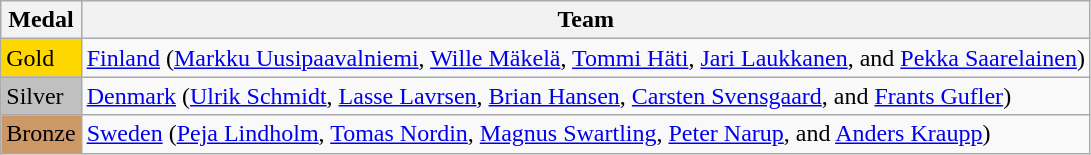<table class="wikitable">
<tr>
<th>Medal</th>
<th>Team</th>
</tr>
<tr>
<td bgcolor="gold">Gold</td>
<td>  <a href='#'>Finland</a> (<a href='#'>Markku Uusipaavalniemi</a>, <a href='#'>Wille Mäkelä</a>, <a href='#'>Tommi Häti</a>, <a href='#'>Jari Laukkanen</a>, and <a href='#'>Pekka Saarelainen</a>)</td>
</tr>
<tr>
<td bgcolor="silver">Silver</td>
<td>  <a href='#'>Denmark</a> (<a href='#'>Ulrik Schmidt</a>, <a href='#'>Lasse Lavrsen</a>, <a href='#'>Brian Hansen</a>, <a href='#'>Carsten Svensgaard</a>, and <a href='#'>Frants Gufler</a>)</td>
</tr>
<tr>
<td bgcolor="CC9966">Bronze</td>
<td>  <a href='#'>Sweden</a> (<a href='#'>Peja Lindholm</a>, <a href='#'>Tomas Nordin</a>, <a href='#'>Magnus Swartling</a>, <a href='#'>Peter Narup</a>, and <a href='#'>Anders Kraupp</a>)</td>
</tr>
</table>
